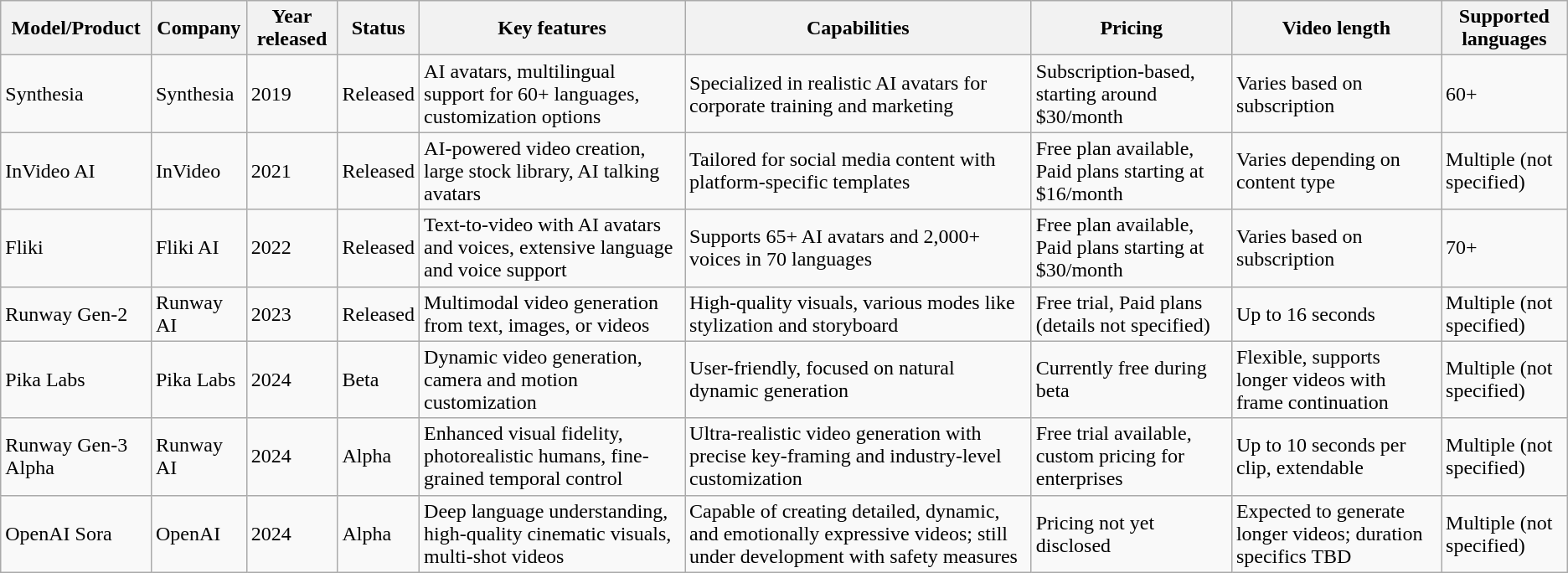<table class="wikitable sortable">
<tr>
<th><strong>Model/Product</strong></th>
<th><strong>Company</strong></th>
<th><strong>Year released</strong></th>
<th><strong>Status</strong></th>
<th class="unsortable"><strong>Key features</strong></th>
<th class="unsortable"><strong>Capabilities</strong></th>
<th class="unsortable"><strong>Pricing</strong></th>
<th class="unsortable"><strong>Video length</strong></th>
<th class="unsortable"><strong>Supported languages</strong></th>
</tr>
<tr>
<td>Synthesia</td>
<td>Synthesia</td>
<td>2019</td>
<td>Released</td>
<td>AI avatars, multilingual support for 60+ languages, customization options</td>
<td>Specialized in realistic AI avatars for corporate training and marketing</td>
<td>Subscription-based, starting around $30/month</td>
<td>Varies based on subscription</td>
<td>60+</td>
</tr>
<tr>
<td>InVideo AI</td>
<td>InVideo</td>
<td>2021</td>
<td>Released</td>
<td>AI-powered video creation, large stock library, AI talking avatars</td>
<td>Tailored for social media content with platform-specific templates</td>
<td>Free plan available, Paid plans starting at $16/month</td>
<td>Varies depending on content type</td>
<td>Multiple (not specified)</td>
</tr>
<tr>
<td>Fliki</td>
<td>Fliki AI</td>
<td>2022</td>
<td>Released</td>
<td>Text-to-video with AI avatars and voices, extensive language and voice support</td>
<td>Supports 65+ AI avatars and 2,000+ voices in 70 languages</td>
<td>Free plan available, Paid plans starting at $30/month</td>
<td>Varies based on subscription</td>
<td>70+</td>
</tr>
<tr>
<td>Runway Gen-2</td>
<td>Runway AI</td>
<td>2023</td>
<td>Released</td>
<td>Multimodal video generation from text, images, or videos</td>
<td>High-quality visuals, various modes like stylization and storyboard</td>
<td>Free trial, Paid plans (details not specified)</td>
<td>Up to 16 seconds</td>
<td>Multiple (not specified)</td>
</tr>
<tr>
<td>Pika Labs</td>
<td>Pika Labs</td>
<td>2024</td>
<td>Beta</td>
<td>Dynamic video generation, camera and motion customization</td>
<td>User-friendly, focused on natural dynamic generation</td>
<td>Currently free during beta</td>
<td>Flexible, supports longer videos with frame continuation</td>
<td>Multiple (not specified)</td>
</tr>
<tr>
<td>Runway Gen-3 Alpha</td>
<td>Runway AI</td>
<td>2024</td>
<td>Alpha</td>
<td>Enhanced visual fidelity, photorealistic humans, fine-grained temporal control</td>
<td>Ultra-realistic video generation with precise key-framing and industry-level customization</td>
<td>Free trial available, custom pricing for enterprises</td>
<td>Up to 10 seconds per clip, extendable</td>
<td>Multiple (not specified)</td>
</tr>
<tr>
<td>OpenAI Sora</td>
<td>OpenAI</td>
<td>2024</td>
<td>Alpha</td>
<td>Deep language understanding, high-quality cinematic visuals, multi-shot videos</td>
<td>Capable of creating detailed, dynamic, and emotionally expressive videos; still under development with safety measures</td>
<td>Pricing not yet disclosed</td>
<td>Expected to generate longer videos; duration specifics TBD</td>
<td>Multiple (not specified)</td>
</tr>
</table>
